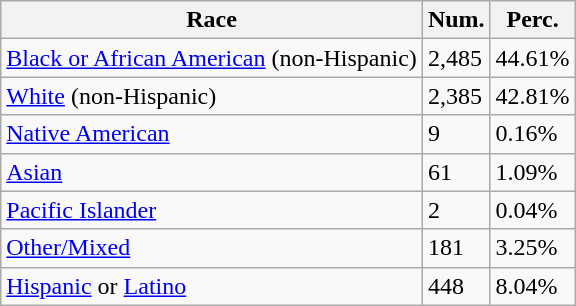<table class="wikitable">
<tr>
<th>Race</th>
<th>Num.</th>
<th>Perc.</th>
</tr>
<tr>
<td><a href='#'>Black or African American</a> (non-Hispanic)</td>
<td>2,485</td>
<td>44.61%</td>
</tr>
<tr>
<td><a href='#'>White</a> (non-Hispanic)</td>
<td>2,385</td>
<td>42.81%</td>
</tr>
<tr>
<td><a href='#'>Native American</a></td>
<td>9</td>
<td>0.16%</td>
</tr>
<tr>
<td><a href='#'>Asian</a></td>
<td>61</td>
<td>1.09%</td>
</tr>
<tr>
<td><a href='#'>Pacific Islander</a></td>
<td>2</td>
<td>0.04%</td>
</tr>
<tr>
<td><a href='#'>Other/Mixed</a></td>
<td>181</td>
<td>3.25%</td>
</tr>
<tr>
<td><a href='#'>Hispanic</a> or <a href='#'>Latino</a></td>
<td>448</td>
<td>8.04%</td>
</tr>
</table>
